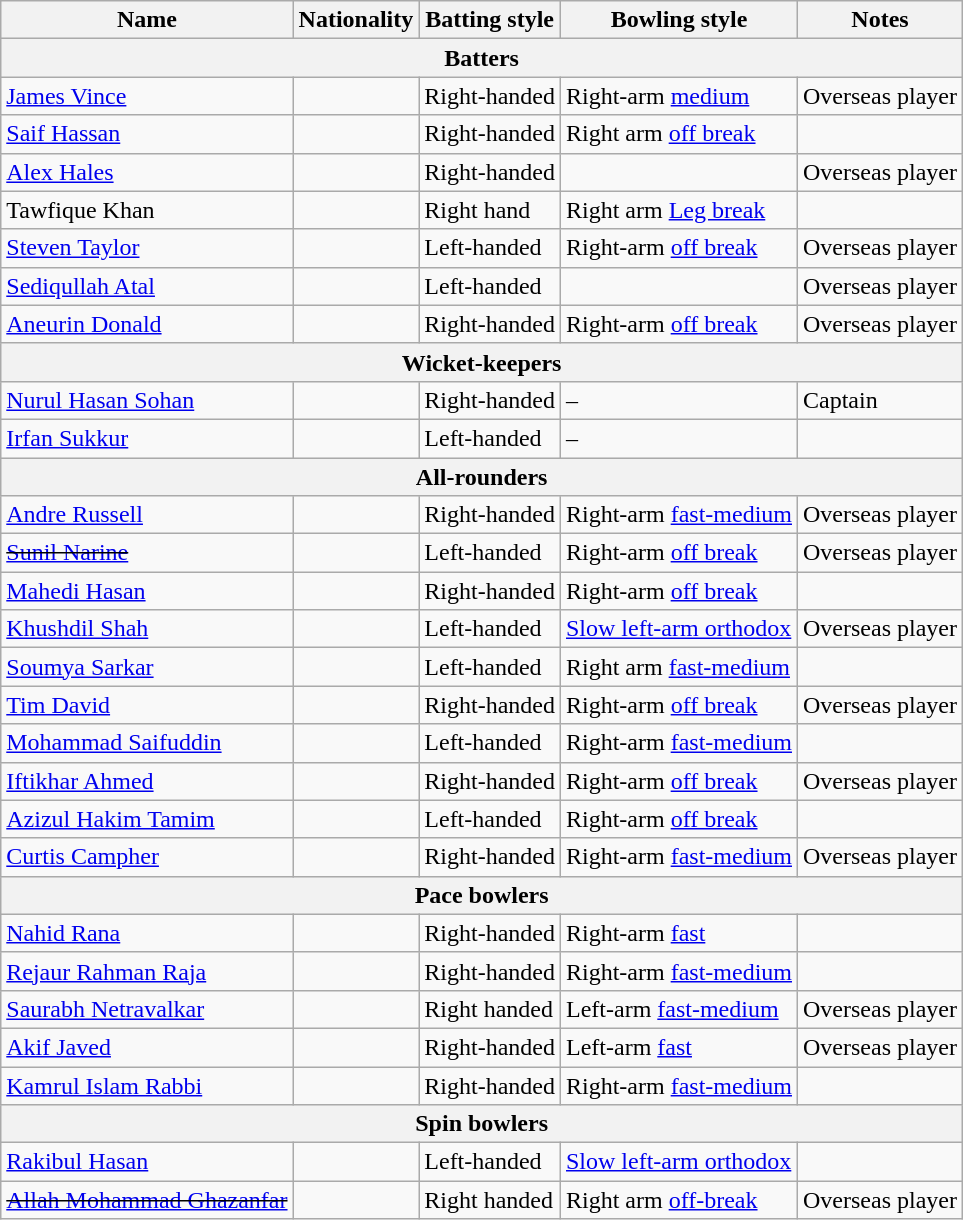<table class="wikitable">
<tr>
<th>Name</th>
<th>Nationality</th>
<th>Batting style</th>
<th>Bowling style</th>
<th>Notes</th>
</tr>
<tr>
<th colspan="5">Batters</th>
</tr>
<tr>
<td><a href='#'>James Vince</a></td>
<td></td>
<td>Right-handed</td>
<td>Right-arm <a href='#'>medium</a></td>
<td>Overseas player</td>
</tr>
<tr>
<td><a href='#'>Saif Hassan</a></td>
<td></td>
<td>Right-handed</td>
<td>Right arm <a href='#'>off break</a></td>
<td></td>
</tr>
<tr>
<td><a href='#'>Alex Hales</a></td>
<td></td>
<td>Right-handed</td>
<td></td>
<td>Overseas player</td>
</tr>
<tr>
<td>Tawfique Khan</td>
<td></td>
<td>Right hand</td>
<td>Right arm <a href='#'>Leg break</a></td>
<td></td>
</tr>
<tr>
<td><a href='#'>Steven Taylor</a></td>
<td></td>
<td>Left-handed</td>
<td>Right-arm <a href='#'>off break</a></td>
<td>Overseas player</td>
</tr>
<tr>
<td><a href='#'>Sediqullah Atal</a></td>
<td></td>
<td>Left-handed</td>
<td></td>
<td>Overseas player</td>
</tr>
<tr>
<td><a href='#'>Aneurin Donald</a></td>
<td></td>
<td>Right-handed</td>
<td>Right-arm <a href='#'>off break</a></td>
<td>Overseas player</td>
</tr>
<tr>
<th colspan="5">Wicket-keepers</th>
</tr>
<tr>
<td><a href='#'>Nurul Hasan Sohan</a></td>
<td></td>
<td>Right-handed</td>
<td>–</td>
<td>Captain</td>
</tr>
<tr>
<td><a href='#'>Irfan Sukkur</a></td>
<td></td>
<td>Left-handed</td>
<td>–</td>
<td></td>
</tr>
<tr>
<th colspan="5">All-rounders</th>
</tr>
<tr>
<td><a href='#'>Andre Russell</a></td>
<td></td>
<td>Right-handed</td>
<td>Right-arm <a href='#'>fast-medium</a></td>
<td>Overseas player</td>
</tr>
<tr>
<td><s><a href='#'>Sunil Narine</a></s></td>
<td></td>
<td>Left-handed</td>
<td>Right-arm <a href='#'>off break</a></td>
<td>Overseas player</td>
</tr>
<tr>
<td><a href='#'>Mahedi Hasan</a></td>
<td></td>
<td>Right-handed</td>
<td>Right-arm <a href='#'>off break</a></td>
<td></td>
</tr>
<tr>
<td><a href='#'>Khushdil Shah</a></td>
<td></td>
<td>Left-handed</td>
<td><a href='#'>Slow left-arm orthodox</a></td>
<td>Overseas player</td>
</tr>
<tr>
<td><a href='#'>Soumya Sarkar</a></td>
<td></td>
<td>Left-handed</td>
<td>Right arm <a href='#'>fast-medium</a></td>
<td></td>
</tr>
<tr>
<td><a href='#'>Tim David</a></td>
<td></td>
<td>Right-handed</td>
<td>Right-arm <a href='#'>off break</a></td>
<td>Overseas player</td>
</tr>
<tr>
<td><a href='#'>Mohammad Saifuddin</a></td>
<td></td>
<td>Left-handed</td>
<td>Right-arm <a href='#'>fast-medium</a></td>
<td></td>
</tr>
<tr>
<td><a href='#'>Iftikhar Ahmed</a></td>
<td></td>
<td>Right-handed</td>
<td>Right-arm <a href='#'>off break</a></td>
<td>Overseas player</td>
</tr>
<tr>
<td><a href='#'>Azizul Hakim Tamim</a></td>
<td></td>
<td>Left-handed</td>
<td>Right-arm <a href='#'>off break</a></td>
<td></td>
</tr>
<tr>
<td><a href='#'>Curtis Campher</a></td>
<td></td>
<td>Right-handed</td>
<td>Right-arm <a href='#'>fast-medium</a></td>
<td>Overseas player</td>
</tr>
<tr>
<th colspan="5">Pace bowlers</th>
</tr>
<tr>
<td><a href='#'>Nahid Rana</a></td>
<td></td>
<td>Right-handed</td>
<td>Right-arm <a href='#'>fast</a></td>
<td></td>
</tr>
<tr>
<td><a href='#'>Rejaur Rahman Raja</a></td>
<td></td>
<td>Right-handed</td>
<td>Right-arm <a href='#'>fast-medium</a></td>
<td></td>
</tr>
<tr>
<td><a href='#'>Saurabh Netravalkar</a></td>
<td></td>
<td>Right handed</td>
<td>Left-arm <a href='#'>fast-medium</a></td>
<td>Overseas player</td>
</tr>
<tr>
<td><a href='#'>Akif Javed</a></td>
<td></td>
<td>Right-handed</td>
<td>Left-arm <a href='#'>fast</a></td>
<td>Overseas player</td>
</tr>
<tr>
<td><a href='#'>Kamrul Islam Rabbi</a></td>
<td></td>
<td>Right-handed</td>
<td>Right-arm <a href='#'>fast-medium</a></td>
<td></td>
</tr>
<tr>
<th colspan="5">Spin bowlers</th>
</tr>
<tr>
<td><a href='#'>Rakibul Hasan</a></td>
<td></td>
<td>Left-handed</td>
<td><a href='#'>Slow left-arm orthodox</a></td>
<td></td>
</tr>
<tr>
<td><s><a href='#'>Allah Mohammad Ghazanfar</a></s></td>
<td></td>
<td>Right handed</td>
<td>Right arm <a href='#'>off-break</a></td>
<td>Overseas player</td>
</tr>
</table>
